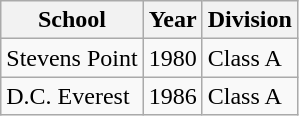<table class="wikitable">
<tr>
<th>School</th>
<th>Year</th>
<th>Division</th>
</tr>
<tr>
<td>Stevens Point</td>
<td>1980</td>
<td>Class A</td>
</tr>
<tr>
<td>D.C. Everest</td>
<td>1986</td>
<td>Class A</td>
</tr>
</table>
